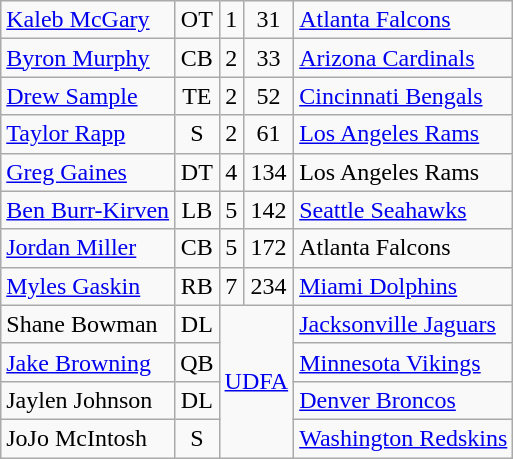<table class="wikitable">
<tr>
<td><a href='#'>Kaleb McGary</a></td>
<td align=center>OT</td>
<td align=center>1</td>
<td align=center>31</td>
<td><a href='#'>Atlanta Falcons</a></td>
</tr>
<tr>
<td><a href='#'>Byron Murphy</a></td>
<td align=center>CB</td>
<td align=center>2</td>
<td align=center>33</td>
<td><a href='#'>Arizona Cardinals</a></td>
</tr>
<tr>
<td><a href='#'>Drew Sample</a></td>
<td align=center>TE</td>
<td align=center>2</td>
<td align=center>52</td>
<td><a href='#'>Cincinnati Bengals</a></td>
</tr>
<tr>
<td><a href='#'>Taylor Rapp</a></td>
<td align=center>S</td>
<td align=center>2</td>
<td align=center>61</td>
<td><a href='#'>Los Angeles Rams</a></td>
</tr>
<tr>
<td><a href='#'>Greg Gaines</a></td>
<td align=center>DT</td>
<td align=center>4</td>
<td align=center>134</td>
<td>Los Angeles Rams</td>
</tr>
<tr>
<td><a href='#'>Ben Burr-Kirven</a></td>
<td align=center>LB</td>
<td align=center>5</td>
<td align=center>142</td>
<td><a href='#'>Seattle Seahawks</a></td>
</tr>
<tr>
<td><a href='#'>Jordan Miller</a></td>
<td align=center>CB</td>
<td align=center>5</td>
<td align=center>172</td>
<td>Atlanta Falcons</td>
</tr>
<tr>
<td><a href='#'>Myles Gaskin</a></td>
<td align=center>RB</td>
<td align=center>7</td>
<td align=center>234</td>
<td><a href='#'>Miami Dolphins</a></td>
</tr>
<tr>
<td>Shane Bowman</td>
<td align=center>DL</td>
<td align=center rowspan=4 colspan=2><a href='#'>UDFA</a></td>
<td><a href='#'>Jacksonville Jaguars</a></td>
</tr>
<tr>
<td><a href='#'>Jake Browning</a></td>
<td align=center>QB</td>
<td><a href='#'>Minnesota Vikings</a></td>
</tr>
<tr>
<td>Jaylen Johnson</td>
<td align=center>DL</td>
<td><a href='#'>Denver Broncos</a></td>
</tr>
<tr>
<td>JoJo McIntosh</td>
<td align=center>S</td>
<td><a href='#'>Washington Redskins</a></td>
</tr>
</table>
